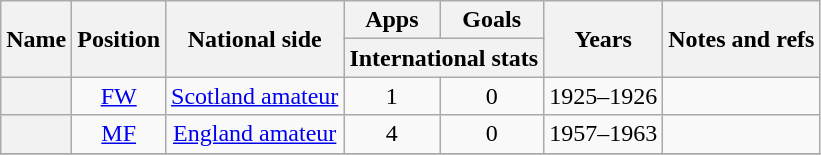<table class="wikitable plainrowheaders sortable" style="text-align:center">
<tr>
<th scope="col" rowspan="2">Name</th>
<th scope="col" rowspan="2">Position</th>
<th scope="col" rowspan="2">National side</th>
<th scope="col">Apps</th>
<th scope="col">Goals</th>
<th scope="col" rowspan="2">Years</th>
<th scope="col" rowspan="2" class="unsortable">Notes and refs</th>
</tr>
<tr class="unsortable">
<th scope="col" colspan="2">International stats</th>
</tr>
<tr>
<th scope="row" align="left"></th>
<td><a href='#'>FW</a></td>
<td> <a href='#'>Scotland amateur</a></td>
<td>1</td>
<td>0</td>
<td>1925–1926</td>
<td></td>
</tr>
<tr>
<th scope="row" align="left"></th>
<td><a href='#'>MF</a></td>
<td> <a href='#'>England amateur</a></td>
<td>4</td>
<td>0</td>
<td>1957–1963</td>
<td></td>
</tr>
<tr>
</tr>
</table>
